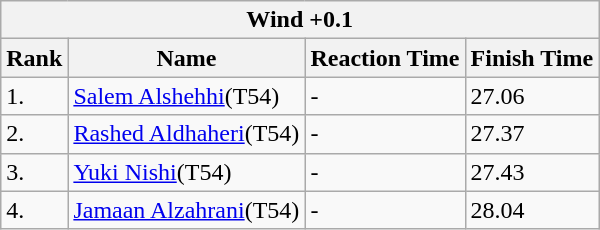<table class="wikitable">
<tr>
<th colspan="4">Wind +0.1</th>
</tr>
<tr>
<th>Rank</th>
<th>Name</th>
<th>Reaction Time</th>
<th>Finish Time</th>
</tr>
<tr>
<td>1.</td>
<td><a href='#'>Salem Alshehhi</a>(T54)<br></td>
<td>-</td>
<td>27.06</td>
</tr>
<tr>
<td>2.</td>
<td><a href='#'>Rashed Aldhaheri</a>(T54)<br></td>
<td>-</td>
<td>27.37</td>
</tr>
<tr>
<td>3.</td>
<td><a href='#'>Yuki Nishi</a>(T54)<br></td>
<td>-</td>
<td>27.43</td>
</tr>
<tr>
<td>4.</td>
<td><a href='#'>Jamaan Alzahrani</a>(T54)<br></td>
<td>-</td>
<td>28.04</td>
</tr>
</table>
